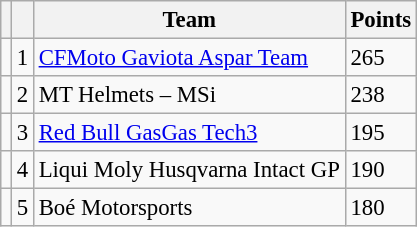<table class="wikitable" style="font-size: 95%;">
<tr>
<th></th>
<th></th>
<th>Team</th>
<th>Points</th>
</tr>
<tr>
<td></td>
<td align=center>1</td>
<td> <a href='#'>CFMoto Gaviota Aspar Team</a></td>
<td align=left>265</td>
</tr>
<tr>
<td></td>
<td align=center>2</td>
<td> MT Helmets – MSi</td>
<td align=left>238</td>
</tr>
<tr>
<td></td>
<td align=center>3</td>
<td> <a href='#'>Red Bull GasGas Tech3</a></td>
<td align=left>195</td>
</tr>
<tr>
<td></td>
<td align=center>4</td>
<td> Liqui Moly Husqvarna Intact GP</td>
<td align=left>190</td>
</tr>
<tr>
<td></td>
<td align=center>5</td>
<td> Boé Motorsports</td>
<td align=left>180</td>
</tr>
</table>
